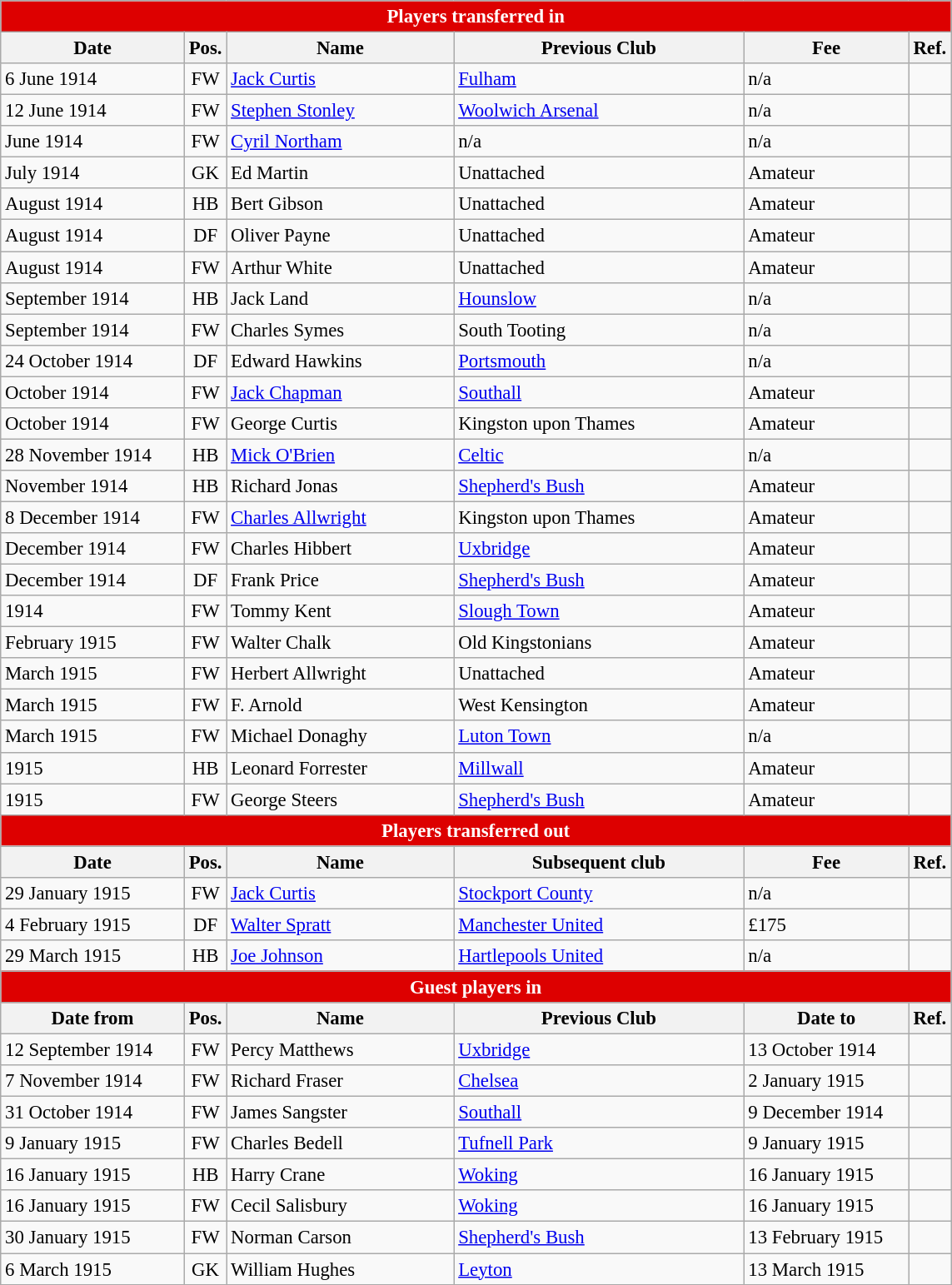<table style="font-size:95%;" class="wikitable">
<tr>
<th style="background:#d00; color:white; text-align:center;" colspan="6">Players transferred in</th>
</tr>
<tr>
<th style="width:140px;">Date</th>
<th style="width:25px;">Pos.</th>
<th style="width:175px;">Name</th>
<th style="width:225px;">Previous Club</th>
<th style="width:125px;">Fee</th>
<th style="width:25px;">Ref.</th>
</tr>
<tr>
<td>6 June 1914</td>
<td style="text-align:center;">FW</td>
<td> <a href='#'>Jack Curtis</a></td>
<td> <a href='#'>Fulham</a></td>
<td>n/a</td>
<td></td>
</tr>
<tr>
<td>12 June 1914</td>
<td style="text-align:center;">FW</td>
<td> <a href='#'>Stephen Stonley</a></td>
<td> <a href='#'>Woolwich Arsenal</a></td>
<td>n/a</td>
<td></td>
</tr>
<tr>
<td>June 1914</td>
<td style="text-align:center;">FW</td>
<td> <a href='#'>Cyril Northam</a></td>
<td>n/a</td>
<td>n/a</td>
<td></td>
</tr>
<tr>
<td>July 1914</td>
<td style="text-align:center;">GK</td>
<td> Ed Martin</td>
<td>Unattached</td>
<td>Amateur</td>
<td></td>
</tr>
<tr>
<td>August 1914</td>
<td style="text-align:center;">HB</td>
<td> Bert Gibson</td>
<td>Unattached</td>
<td>Amateur</td>
<td></td>
</tr>
<tr>
<td>August 1914</td>
<td style="text-align:center;">DF</td>
<td> Oliver Payne</td>
<td>Unattached</td>
<td>Amateur</td>
<td></td>
</tr>
<tr>
<td>August 1914</td>
<td style="text-align:center;">FW</td>
<td> Arthur White</td>
<td>Unattached</td>
<td>Amateur</td>
<td></td>
</tr>
<tr>
<td>September 1914</td>
<td style="text-align:center;">HB</td>
<td> Jack Land</td>
<td> <a href='#'>Hounslow</a></td>
<td>n/a</td>
<td></td>
</tr>
<tr>
<td>September 1914</td>
<td style="text-align:center;">FW</td>
<td> Charles Symes</td>
<td> South Tooting</td>
<td>n/a</td>
<td></td>
</tr>
<tr>
<td>24 October 1914</td>
<td style="text-align:center;">DF</td>
<td> Edward Hawkins</td>
<td> <a href='#'>Portsmouth</a></td>
<td>n/a</td>
<td></td>
</tr>
<tr>
<td>October 1914</td>
<td style="text-align:center;">FW</td>
<td> <a href='#'>Jack Chapman</a></td>
<td> <a href='#'>Southall</a></td>
<td>Amateur</td>
<td></td>
</tr>
<tr>
<td>October 1914</td>
<td style="text-align:center;">FW</td>
<td> George Curtis</td>
<td> Kingston upon Thames</td>
<td>Amateur</td>
<td></td>
</tr>
<tr>
<td>28 November 1914</td>
<td style="text-align:center;">HB</td>
<td> <a href='#'>Mick O'Brien</a></td>
<td> <a href='#'>Celtic</a></td>
<td>n/a</td>
<td></td>
</tr>
<tr>
<td>November 1914</td>
<td style="text-align:center;">HB</td>
<td> Richard Jonas</td>
<td> <a href='#'>Shepherd's Bush</a></td>
<td>Amateur</td>
<td></td>
</tr>
<tr>
<td>8 December 1914</td>
<td style="text-align:center;">FW</td>
<td> <a href='#'>Charles Allwright</a></td>
<td> Kingston upon Thames</td>
<td>Amateur</td>
<td></td>
</tr>
<tr>
<td>December 1914</td>
<td style="text-align:center;">FW</td>
<td> Charles Hibbert</td>
<td> <a href='#'>Uxbridge</a></td>
<td>Amateur</td>
<td></td>
</tr>
<tr>
<td>December 1914</td>
<td style="text-align:center;">DF</td>
<td> Frank Price</td>
<td> <a href='#'>Shepherd's Bush</a></td>
<td>Amateur</td>
<td></td>
</tr>
<tr>
<td>1914</td>
<td style="text-align:center;">FW</td>
<td> Tommy Kent</td>
<td> <a href='#'>Slough Town</a></td>
<td>Amateur</td>
<td></td>
</tr>
<tr>
<td>February 1915</td>
<td style="text-align:center;">FW</td>
<td> Walter Chalk</td>
<td> Old Kingstonians</td>
<td>Amateur</td>
<td></td>
</tr>
<tr>
<td>March 1915</td>
<td style="text-align:center;">FW</td>
<td> Herbert Allwright</td>
<td>Unattached</td>
<td>Amateur</td>
<td></td>
</tr>
<tr>
<td>March 1915</td>
<td style="text-align:center;">FW</td>
<td> F. Arnold</td>
<td> West Kensington</td>
<td>Amateur</td>
<td></td>
</tr>
<tr>
<td>March 1915</td>
<td style="text-align:center;">FW</td>
<td> Michael Donaghy</td>
<td> <a href='#'>Luton Town</a></td>
<td>n/a</td>
<td></td>
</tr>
<tr>
<td>1915</td>
<td style="text-align:center;">HB</td>
<td> Leonard Forrester</td>
<td> <a href='#'>Millwall</a></td>
<td>Amateur</td>
<td></td>
</tr>
<tr>
<td>1915</td>
<td style="text-align:center;">FW</td>
<td> George Steers</td>
<td> <a href='#'>Shepherd's Bush</a></td>
<td>Amateur</td>
<td></td>
</tr>
<tr>
<th colspan="6" style="background:#d00; color:white; text-align:center;">Players transferred out</th>
</tr>
<tr>
<th>Date</th>
<th>Pos.</th>
<th>Name</th>
<th>Subsequent club</th>
<th>Fee</th>
<th>Ref.</th>
</tr>
<tr>
<td>29 January 1915</td>
<td style="text-align:center;">FW</td>
<td> <a href='#'>Jack Curtis</a></td>
<td> <a href='#'>Stockport County</a></td>
<td>n/a</td>
<td></td>
</tr>
<tr>
<td>4 February 1915</td>
<td style="text-align:center;">DF</td>
<td> <a href='#'>Walter Spratt</a></td>
<td> <a href='#'>Manchester United</a></td>
<td>£175</td>
<td></td>
</tr>
<tr>
<td>29 March 1915</td>
<td style="text-align:center;">HB</td>
<td> <a href='#'>Joe Johnson</a></td>
<td> <a href='#'>Hartlepools United</a></td>
<td>n/a</td>
<td></td>
</tr>
<tr>
<th style="background:#d00; color:white; text-align:center;" colspan="6">Guest players in</th>
</tr>
<tr>
<th>Date from</th>
<th>Pos.</th>
<th>Name</th>
<th>Previous Club</th>
<th>Date to</th>
<th>Ref.</th>
</tr>
<tr>
<td>12 September 1914</td>
<td style="text-align:center;">FW</td>
<td> Percy Matthews</td>
<td> <a href='#'>Uxbridge</a></td>
<td>13 October 1914</td>
<td></td>
</tr>
<tr>
<td>7 November 1914</td>
<td style="text-align:center;">FW</td>
<td> Richard Fraser</td>
<td> <a href='#'>Chelsea</a></td>
<td>2 January 1915</td>
<td></td>
</tr>
<tr>
<td>31 October 1914</td>
<td style="text-align:center;">FW</td>
<td> James Sangster</td>
<td> <a href='#'>Southall</a></td>
<td>9 December 1914</td>
<td></td>
</tr>
<tr>
<td>9 January 1915</td>
<td style="text-align:center;">FW</td>
<td> Charles Bedell</td>
<td> <a href='#'>Tufnell Park</a></td>
<td>9 January 1915</td>
<td></td>
</tr>
<tr>
<td>16 January 1915</td>
<td style="text-align:center;">HB</td>
<td> Harry Crane</td>
<td> <a href='#'>Woking</a></td>
<td>16 January 1915</td>
<td></td>
</tr>
<tr>
<td>16 January 1915</td>
<td style="text-align:center;">FW</td>
<td> Cecil Salisbury</td>
<td> <a href='#'>Woking</a></td>
<td>16 January 1915</td>
<td></td>
</tr>
<tr>
<td>30 January 1915</td>
<td style="text-align:center;">FW</td>
<td> Norman Carson</td>
<td> <a href='#'>Shepherd's Bush</a></td>
<td>13 February 1915</td>
<td></td>
</tr>
<tr>
<td>6 March 1915</td>
<td style="text-align:center;">GK</td>
<td> William Hughes</td>
<td> <a href='#'>Leyton</a></td>
<td>13 March 1915</td>
<td></td>
</tr>
</table>
